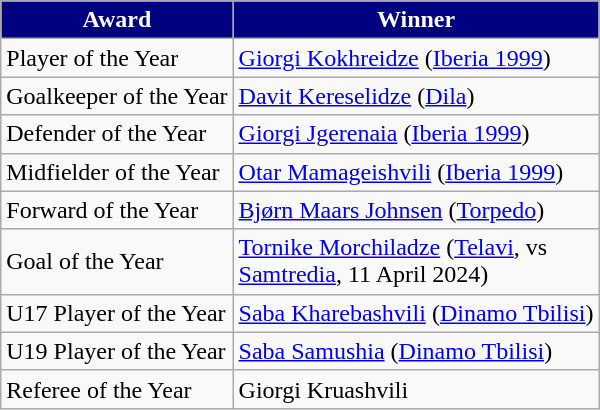<table class="wikitable">
<tr>
<th style="background-color: navy; color: white;">Award</th>
<th style="background-color: navy; color: white;">Winner</th>
</tr>
<tr>
<td>Player of the Year</td>
<td><a href='#'>Giorgi Kokhreidze</a> (<a href='#'>Iberia 1999</a>)</td>
</tr>
<tr>
<td>Goalkeeper of the Year</td>
<td><a href='#'>Davit Kereselidze</a> (<a href='#'>Dila</a>)</td>
</tr>
<tr>
<td>Defender of the Year</td>
<td><a href='#'>Giorgi Jgerenaia</a> (<a href='#'>Iberia 1999</a>)</td>
</tr>
<tr>
<td>Midfielder of the Year</td>
<td><a href='#'>Otar Mamageishvili</a> (<a href='#'>Iberia 1999</a>)</td>
</tr>
<tr>
<td>Forward of the Year</td>
<td><a href='#'>Bjørn Maars Johnsen</a> (<a href='#'>Torpedo</a>)</td>
</tr>
<tr>
<td>Goal of the Year</td>
<td><a href='#'>Tornike Morchiladze</a> (<a href='#'>Telavi</a>, vs <br> <a href='#'>Samtredia</a>, 11 April 2024)</td>
</tr>
<tr>
<td>U17 Player of the Year</td>
<td><a href='#'>Saba Kharebashvili</a> (<a href='#'>Dinamo Tbilisi</a>)</td>
</tr>
<tr>
<td>U19 Player of the Year</td>
<td><a href='#'>Saba Samushia</a> (<a href='#'>Dinamo Tbilisi</a>)</td>
</tr>
<tr>
<td>Referee of the Year</td>
<td>Giorgi Kruashvili</td>
</tr>
</table>
